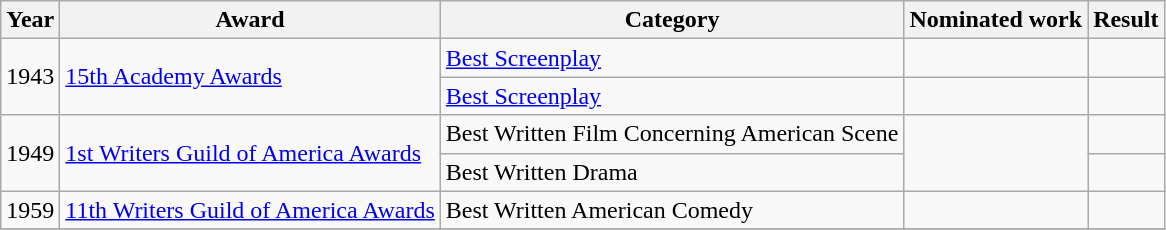<table class="wikitable">
<tr>
<th>Year</th>
<th>Award</th>
<th>Category</th>
<th>Nominated work</th>
<th>Result</th>
</tr>
<tr>
<td rowspan="2">1943</td>
<td rowspan="2"><a href='#'>15th Academy Awards</a></td>
<td><a href='#'>Best Screenplay</a> </td>
<td></td>
<td></td>
</tr>
<tr>
<td><a href='#'>Best Screenplay</a> </td>
<td></td>
<td></td>
</tr>
<tr>
<td rowspan="2">1949</td>
<td rowspan="2"><a href='#'>1st Writers Guild of America Awards</a></td>
<td>Best Written Film Concerning American Scene </td>
<td rowspan="2"></td>
<td></td>
</tr>
<tr>
<td>Best Written Drama </td>
<td></td>
</tr>
<tr>
<td>1959</td>
<td><a href='#'>11th Writers Guild of America Awards</a></td>
<td>Best Written American Comedy </td>
<td></td>
<td></td>
</tr>
<tr>
</tr>
</table>
